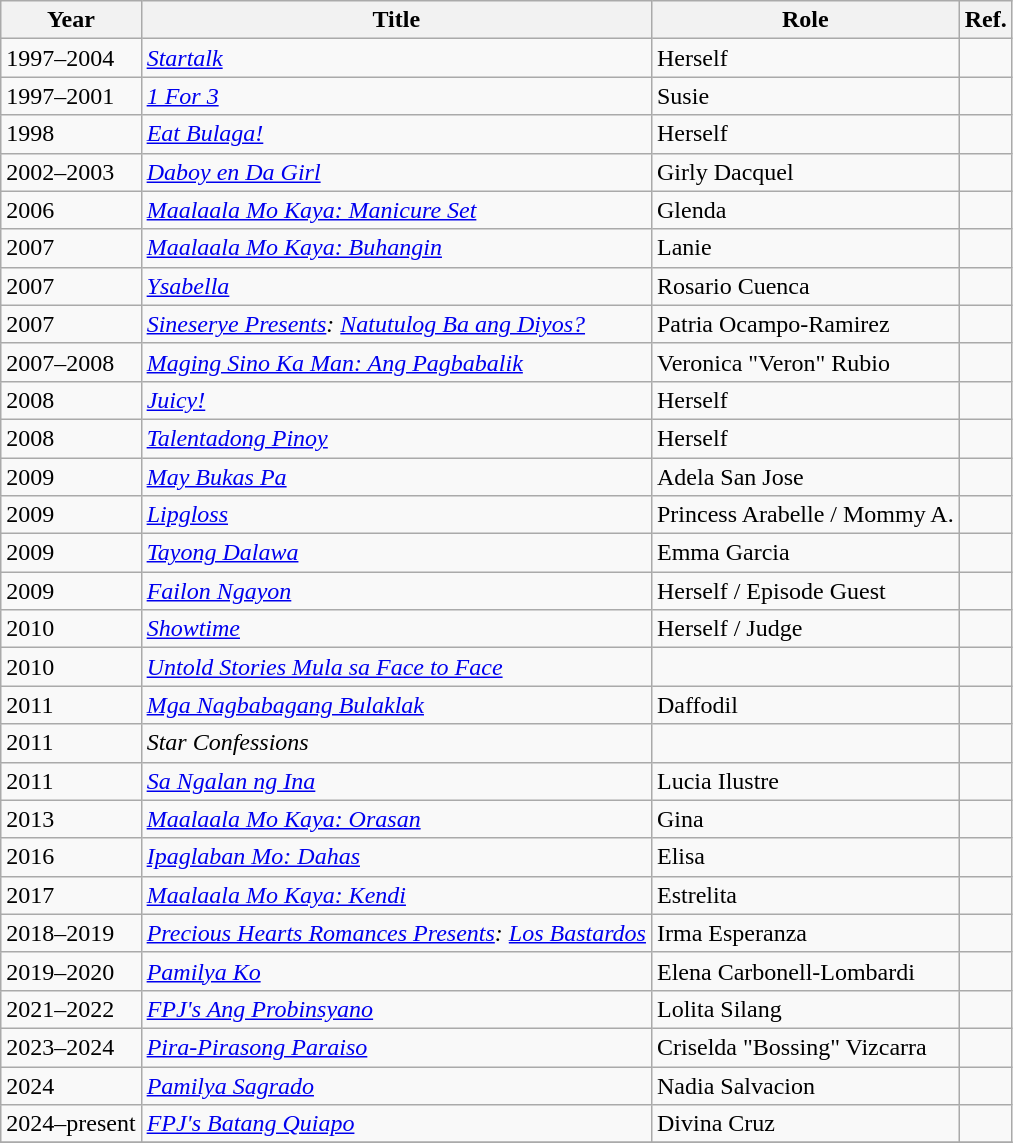<table class="wikitable sortable">
<tr>
<th>Year</th>
<th>Title</th>
<th>Role</th>
<th>Ref.</th>
</tr>
<tr>
<td>1997–2004</td>
<td><em><a href='#'>Startalk</a></em></td>
<td>Herself</td>
<td></td>
</tr>
<tr>
<td>1997–2001</td>
<td><em><a href='#'>1 For 3</a></em></td>
<td>Susie</td>
<td></td>
</tr>
<tr>
<td>1998</td>
<td><em><a href='#'>Eat Bulaga!</a></em></td>
<td>Herself</td>
<td></td>
</tr>
<tr>
<td>2002–2003</td>
<td><em><a href='#'>Daboy en Da Girl</a></em></td>
<td>Girly Dacquel</td>
<td></td>
</tr>
<tr>
<td>2006</td>
<td><em><a href='#'>Maalaala Mo Kaya: Manicure Set</a></em></td>
<td>Glenda</td>
<td></td>
</tr>
<tr>
<td>2007</td>
<td><em><a href='#'>Maalaala Mo Kaya: Buhangin</a></em></td>
<td>Lanie</td>
<td></td>
</tr>
<tr>
<td>2007</td>
<td><em><a href='#'>Ysabella</a></em></td>
<td>Rosario Cuenca</td>
<td></td>
</tr>
<tr>
<td>2007</td>
<td><em><a href='#'>Sineserye Presents</a>: <a href='#'>Natutulog Ba ang Diyos?</a></em></td>
<td>Patria Ocampo-Ramirez</td>
<td></td>
</tr>
<tr>
<td>2007–2008</td>
<td><em><a href='#'>Maging Sino Ka Man: Ang Pagbabalik</a></em></td>
<td>Veronica "Veron" Rubio</td>
<td></td>
</tr>
<tr>
<td>2008</td>
<td><em><a href='#'>Juicy!</a></em></td>
<td>Herself</td>
<td></td>
</tr>
<tr>
<td>2008</td>
<td><em><a href='#'>Talentadong Pinoy</a></em></td>
<td>Herself</td>
<td></td>
</tr>
<tr>
<td>2009</td>
<td><em><a href='#'>May Bukas Pa</a></em></td>
<td>Adela San Jose</td>
<td></td>
</tr>
<tr>
<td>2009</td>
<td><em><a href='#'>Lipgloss</a></em></td>
<td>Princess Arabelle / Mommy A.</td>
<td></td>
</tr>
<tr>
<td>2009</td>
<td><em><a href='#'>Tayong Dalawa</a></em></td>
<td>Emma Garcia</td>
<td></td>
</tr>
<tr>
<td>2009</td>
<td><em><a href='#'>Failon Ngayon</a></em></td>
<td>Herself / Episode Guest</td>
<td></td>
</tr>
<tr>
<td>2010</td>
<td><em><a href='#'>Showtime</a></em></td>
<td>Herself / Judge</td>
<td></td>
</tr>
<tr>
<td>2010</td>
<td><em><a href='#'>Untold Stories Mula sa Face to Face</a></em></td>
<td></td>
<td></td>
</tr>
<tr>
<td>2011</td>
<td><em><a href='#'>Mga Nagbabagang Bulaklak</a></em></td>
<td>Daffodil</td>
<td></td>
</tr>
<tr>
<td>2011</td>
<td><em>Star Confessions</em></td>
<td></td>
<td></td>
</tr>
<tr>
<td>2011</td>
<td><em><a href='#'>Sa Ngalan ng Ina</a></em></td>
<td>Lucia Ilustre</td>
<td></td>
</tr>
<tr>
<td>2013</td>
<td><em><a href='#'>Maalaala Mo Kaya: Orasan</a></em></td>
<td>Gina</td>
<td></td>
</tr>
<tr>
<td>2016</td>
<td><em><a href='#'>Ipaglaban Mo: Dahas</a></em></td>
<td>Elisa</td>
<td></td>
</tr>
<tr>
<td>2017</td>
<td><em><a href='#'>Maalaala Mo Kaya: Kendi</a></em></td>
<td>Estrelita</td>
<td></td>
</tr>
<tr>
<td>2018–2019</td>
<td><em><a href='#'>Precious Hearts Romances Presents</a>: <a href='#'>Los Bastardos</a></em></td>
<td>Irma Esperanza</td>
<td></td>
</tr>
<tr>
<td>2019–2020</td>
<td><em><a href='#'>Pamilya Ko</a></em></td>
<td>Elena Carbonell-Lombardi</td>
<td></td>
</tr>
<tr>
<td>2021–2022</td>
<td><em><a href='#'>FPJ's Ang Probinsyano</a></em></td>
<td>Lolita Silang</td>
<td></td>
</tr>
<tr>
<td>2023–2024</td>
<td><em><a href='#'>Pira-Pirasong Paraiso</a></em></td>
<td>Criselda "Bossing" Vizcarra</td>
<td></td>
</tr>
<tr>
<td>2024</td>
<td><em><a href='#'>Pamilya Sagrado</a></em></td>
<td>Nadia Salvacion</td>
<td></td>
</tr>
<tr>
<td>2024–present</td>
<td><em><a href='#'>FPJ's Batang Quiapo</a></em></td>
<td>Divina Cruz</td>
<td></td>
</tr>
<tr>
</tr>
</table>
